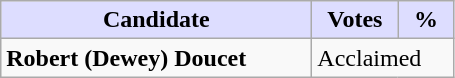<table class="wikitable">
<tr>
<th style="background:#ddf; width:200px;">Candidate</th>
<th style="background:#ddf; width:50px;">Votes</th>
<th style="background:#ddf; width:30px;">%</th>
</tr>
<tr>
<td><strong>Robert (Dewey) Doucet</strong></td>
<td colspan="2">Acclaimed</td>
</tr>
</table>
